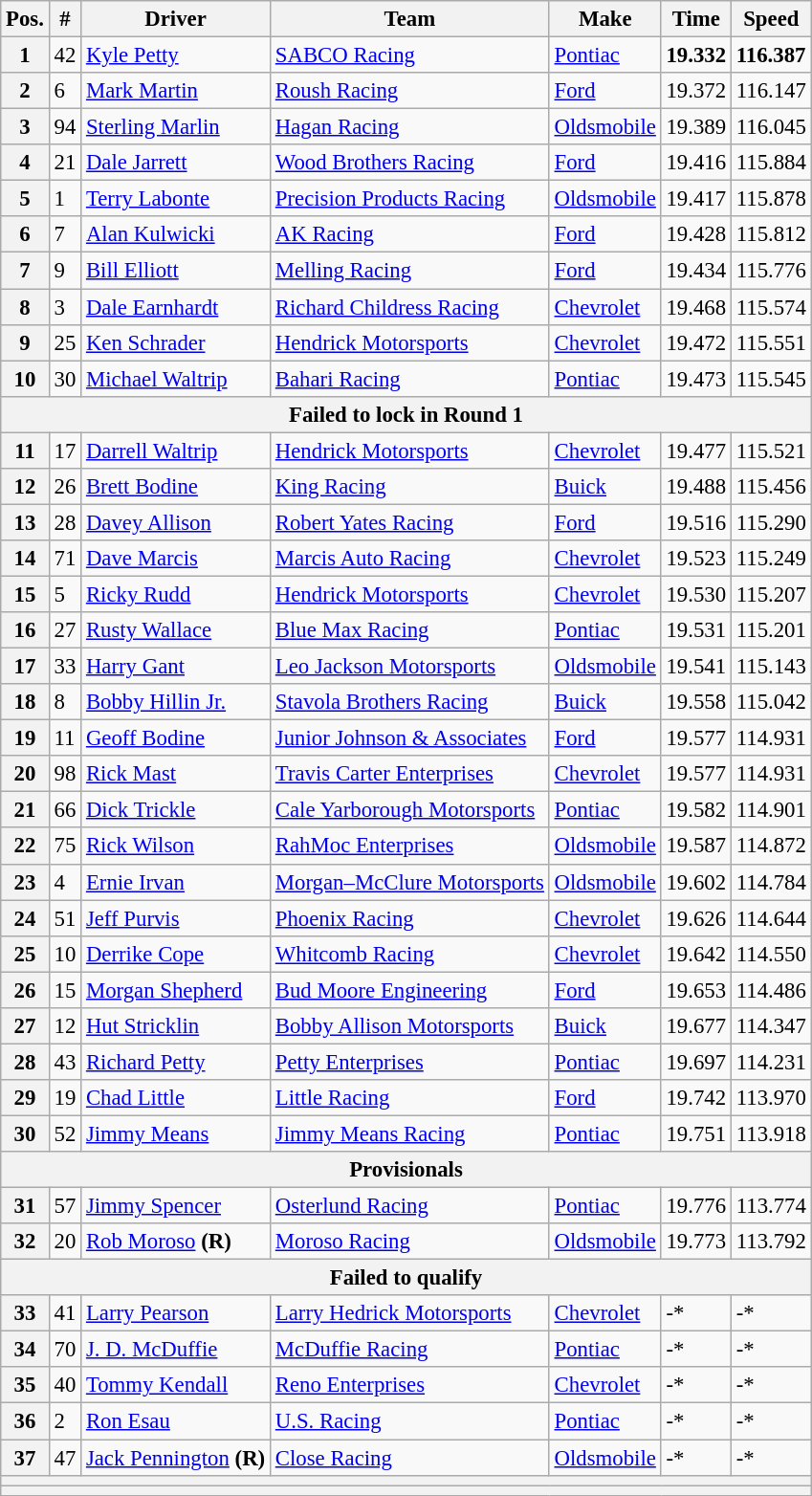<table class="wikitable" style="font-size:95%">
<tr>
<th>Pos.</th>
<th>#</th>
<th>Driver</th>
<th>Team</th>
<th>Make</th>
<th>Time</th>
<th>Speed</th>
</tr>
<tr>
<th>1</th>
<td>42</td>
<td><a href='#'>Kyle Petty</a></td>
<td><a href='#'>SABCO Racing</a></td>
<td><a href='#'>Pontiac</a></td>
<td><strong>19.332</strong></td>
<td><strong>116.387</strong></td>
</tr>
<tr>
<th>2</th>
<td>6</td>
<td><a href='#'>Mark Martin</a></td>
<td><a href='#'>Roush Racing</a></td>
<td><a href='#'>Ford</a></td>
<td>19.372</td>
<td>116.147</td>
</tr>
<tr>
<th>3</th>
<td>94</td>
<td><a href='#'>Sterling Marlin</a></td>
<td><a href='#'>Hagan Racing</a></td>
<td><a href='#'>Oldsmobile</a></td>
<td>19.389</td>
<td>116.045</td>
</tr>
<tr>
<th>4</th>
<td>21</td>
<td><a href='#'>Dale Jarrett</a></td>
<td><a href='#'>Wood Brothers Racing</a></td>
<td><a href='#'>Ford</a></td>
<td>19.416</td>
<td>115.884</td>
</tr>
<tr>
<th>5</th>
<td>1</td>
<td><a href='#'>Terry Labonte</a></td>
<td><a href='#'>Precision Products Racing</a></td>
<td><a href='#'>Oldsmobile</a></td>
<td>19.417</td>
<td>115.878</td>
</tr>
<tr>
<th>6</th>
<td>7</td>
<td><a href='#'>Alan Kulwicki</a></td>
<td><a href='#'>AK Racing</a></td>
<td><a href='#'>Ford</a></td>
<td>19.428</td>
<td>115.812</td>
</tr>
<tr>
<th>7</th>
<td>9</td>
<td><a href='#'>Bill Elliott</a></td>
<td><a href='#'>Melling Racing</a></td>
<td><a href='#'>Ford</a></td>
<td>19.434</td>
<td>115.776</td>
</tr>
<tr>
<th>8</th>
<td>3</td>
<td><a href='#'>Dale Earnhardt</a></td>
<td><a href='#'>Richard Childress Racing</a></td>
<td><a href='#'>Chevrolet</a></td>
<td>19.468</td>
<td>115.574</td>
</tr>
<tr>
<th>9</th>
<td>25</td>
<td><a href='#'>Ken Schrader</a></td>
<td><a href='#'>Hendrick Motorsports</a></td>
<td><a href='#'>Chevrolet</a></td>
<td>19.472</td>
<td>115.551</td>
</tr>
<tr>
<th>10</th>
<td>30</td>
<td><a href='#'>Michael Waltrip</a></td>
<td><a href='#'>Bahari Racing</a></td>
<td><a href='#'>Pontiac</a></td>
<td>19.473</td>
<td>115.545</td>
</tr>
<tr>
<th colspan="7">Failed to lock in Round 1</th>
</tr>
<tr>
<th>11</th>
<td>17</td>
<td><a href='#'>Darrell Waltrip</a></td>
<td><a href='#'>Hendrick Motorsports</a></td>
<td><a href='#'>Chevrolet</a></td>
<td>19.477</td>
<td>115.521</td>
</tr>
<tr>
<th>12</th>
<td>26</td>
<td><a href='#'>Brett Bodine</a></td>
<td><a href='#'>King Racing</a></td>
<td><a href='#'>Buick</a></td>
<td>19.488</td>
<td>115.456</td>
</tr>
<tr>
<th>13</th>
<td>28</td>
<td><a href='#'>Davey Allison</a></td>
<td><a href='#'>Robert Yates Racing</a></td>
<td><a href='#'>Ford</a></td>
<td>19.516</td>
<td>115.290</td>
</tr>
<tr>
<th>14</th>
<td>71</td>
<td><a href='#'>Dave Marcis</a></td>
<td><a href='#'>Marcis Auto Racing</a></td>
<td><a href='#'>Chevrolet</a></td>
<td>19.523</td>
<td>115.249</td>
</tr>
<tr>
<th>15</th>
<td>5</td>
<td><a href='#'>Ricky Rudd</a></td>
<td><a href='#'>Hendrick Motorsports</a></td>
<td><a href='#'>Chevrolet</a></td>
<td>19.530</td>
<td>115.207</td>
</tr>
<tr>
<th>16</th>
<td>27</td>
<td><a href='#'>Rusty Wallace</a></td>
<td><a href='#'>Blue Max Racing</a></td>
<td><a href='#'>Pontiac</a></td>
<td>19.531</td>
<td>115.201</td>
</tr>
<tr>
<th>17</th>
<td>33</td>
<td><a href='#'>Harry Gant</a></td>
<td><a href='#'>Leo Jackson Motorsports</a></td>
<td><a href='#'>Oldsmobile</a></td>
<td>19.541</td>
<td>115.143</td>
</tr>
<tr>
<th>18</th>
<td>8</td>
<td><a href='#'>Bobby Hillin Jr.</a></td>
<td><a href='#'>Stavola Brothers Racing</a></td>
<td><a href='#'>Buick</a></td>
<td>19.558</td>
<td>115.042</td>
</tr>
<tr>
<th>19</th>
<td>11</td>
<td><a href='#'>Geoff Bodine</a></td>
<td><a href='#'>Junior Johnson & Associates</a></td>
<td><a href='#'>Ford</a></td>
<td>19.577</td>
<td>114.931</td>
</tr>
<tr>
<th>20</th>
<td>98</td>
<td><a href='#'>Rick Mast</a></td>
<td><a href='#'>Travis Carter Enterprises</a></td>
<td><a href='#'>Chevrolet</a></td>
<td>19.577</td>
<td>114.931</td>
</tr>
<tr>
<th>21</th>
<td>66</td>
<td><a href='#'>Dick Trickle</a></td>
<td><a href='#'>Cale Yarborough Motorsports</a></td>
<td><a href='#'>Pontiac</a></td>
<td>19.582</td>
<td>114.901</td>
</tr>
<tr>
<th>22</th>
<td>75</td>
<td><a href='#'>Rick Wilson</a></td>
<td><a href='#'>RahMoc Enterprises</a></td>
<td><a href='#'>Oldsmobile</a></td>
<td>19.587</td>
<td>114.872</td>
</tr>
<tr>
<th>23</th>
<td>4</td>
<td><a href='#'>Ernie Irvan</a></td>
<td><a href='#'>Morgan–McClure Motorsports</a></td>
<td><a href='#'>Oldsmobile</a></td>
<td>19.602</td>
<td>114.784</td>
</tr>
<tr>
<th>24</th>
<td>51</td>
<td><a href='#'>Jeff Purvis</a></td>
<td><a href='#'>Phoenix Racing</a></td>
<td><a href='#'>Chevrolet</a></td>
<td>19.626</td>
<td>114.644</td>
</tr>
<tr>
<th>25</th>
<td>10</td>
<td><a href='#'>Derrike Cope</a></td>
<td><a href='#'>Whitcomb Racing</a></td>
<td><a href='#'>Chevrolet</a></td>
<td>19.642</td>
<td>114.550</td>
</tr>
<tr>
<th>26</th>
<td>15</td>
<td><a href='#'>Morgan Shepherd</a></td>
<td><a href='#'>Bud Moore Engineering</a></td>
<td><a href='#'>Ford</a></td>
<td>19.653</td>
<td>114.486</td>
</tr>
<tr>
<th>27</th>
<td>12</td>
<td><a href='#'>Hut Stricklin</a></td>
<td><a href='#'>Bobby Allison Motorsports</a></td>
<td><a href='#'>Buick</a></td>
<td>19.677</td>
<td>114.347</td>
</tr>
<tr>
<th>28</th>
<td>43</td>
<td><a href='#'>Richard Petty</a></td>
<td><a href='#'>Petty Enterprises</a></td>
<td><a href='#'>Pontiac</a></td>
<td>19.697</td>
<td>114.231</td>
</tr>
<tr>
<th>29</th>
<td>19</td>
<td><a href='#'>Chad Little</a></td>
<td><a href='#'>Little Racing</a></td>
<td><a href='#'>Ford</a></td>
<td>19.742</td>
<td>113.970</td>
</tr>
<tr>
<th>30</th>
<td>52</td>
<td><a href='#'>Jimmy Means</a></td>
<td><a href='#'>Jimmy Means Racing</a></td>
<td><a href='#'>Pontiac</a></td>
<td>19.751</td>
<td>113.918</td>
</tr>
<tr>
<th colspan="7">Provisionals</th>
</tr>
<tr>
<th>31</th>
<td>57</td>
<td><a href='#'>Jimmy Spencer</a></td>
<td><a href='#'>Osterlund Racing</a></td>
<td><a href='#'>Pontiac</a></td>
<td>19.776</td>
<td>113.774</td>
</tr>
<tr>
<th>32</th>
<td>20</td>
<td><a href='#'>Rob Moroso</a> <strong>(R)</strong></td>
<td><a href='#'>Moroso Racing</a></td>
<td><a href='#'>Oldsmobile</a></td>
<td>19.773</td>
<td>113.792</td>
</tr>
<tr>
<th colspan="7">Failed to qualify</th>
</tr>
<tr>
<th>33</th>
<td>41</td>
<td><a href='#'>Larry Pearson</a></td>
<td><a href='#'>Larry Hedrick Motorsports</a></td>
<td><a href='#'>Chevrolet</a></td>
<td>-*</td>
<td>-*</td>
</tr>
<tr>
<th>34</th>
<td>70</td>
<td><a href='#'>J. D. McDuffie</a></td>
<td><a href='#'>McDuffie Racing</a></td>
<td><a href='#'>Pontiac</a></td>
<td>-*</td>
<td>-*</td>
</tr>
<tr>
<th>35</th>
<td>40</td>
<td><a href='#'>Tommy Kendall</a></td>
<td><a href='#'>Reno Enterprises</a></td>
<td><a href='#'>Chevrolet</a></td>
<td>-*</td>
<td>-*</td>
</tr>
<tr>
<th>36</th>
<td>2</td>
<td><a href='#'>Ron Esau</a></td>
<td><a href='#'>U.S. Racing</a></td>
<td><a href='#'>Pontiac</a></td>
<td>-*</td>
<td>-*</td>
</tr>
<tr>
<th>37</th>
<td>47</td>
<td><a href='#'>Jack Pennington</a> <strong>(R)</strong></td>
<td><a href='#'>Close Racing</a></td>
<td><a href='#'>Oldsmobile</a></td>
<td>-*</td>
<td>-*</td>
</tr>
<tr>
<th colspan="7"></th>
</tr>
<tr>
<th colspan="7"></th>
</tr>
</table>
